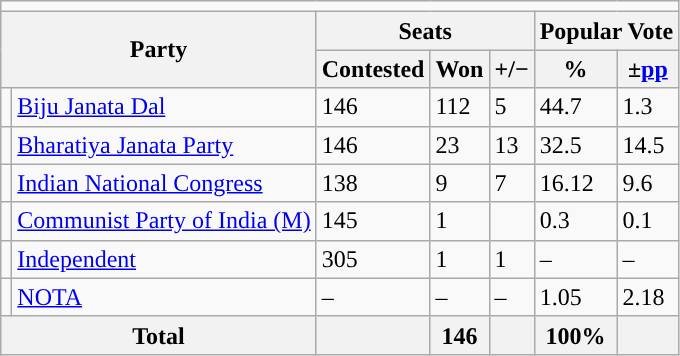<table class="wikitable">
<tr>
<td colspan="7"></td>
</tr>
<tr>
<th colspan="2" rowspan="2">Party</th>
<th colspan="3">Seats</th>
<th colspan="2">Popular Vote</th>
</tr>
<tr>
<th>Contested</th>
<th>Won</th>
<th><strong>+/−</strong></th>
<th>%</th>
<th>±<a href='#'>pp</a></th>
</tr>
<tr>
<td style="background-color: "></td>
<td><a href='#'>Biju Janata Dal</a></td>
<td>146</td>
<td>112</td>
<td>5</td>
<td>44.7</td>
<td>1.3</td>
</tr>
<tr>
<td style="background-color: "></td>
<td><a href='#'>Bharatiya Janata Party</a></td>
<td>146</td>
<td>23</td>
<td>13</td>
<td>32.5</td>
<td>14.5</td>
</tr>
<tr>
<td style="background-color: "></td>
<td><a href='#'>Indian National Congress</a></td>
<td>138</td>
<td>9</td>
<td>7</td>
<td>16.12</td>
<td>9.6</td>
</tr>
<tr>
<td style="background-color: "></td>
<td><a href='#'>Communist Party of India (M)</a></td>
<td>145</td>
<td>1</td>
<td></td>
<td>0.3</td>
<td>0.1</td>
</tr>
<tr>
<td style="background-color: "></td>
<td><a href='#'>Independent</a></td>
<td>305</td>
<td>1</td>
<td>1</td>
<td>–</td>
<td>–</td>
</tr>
<tr>
<td style="background-color: "></td>
<td><a href='#'>NOTA</a></td>
<td>–</td>
<td>–</td>
<td>–</td>
<td>1.05</td>
<td>2.18</td>
</tr>
<tr>
<th colspan="2">Total</th>
<th></th>
<th>146</th>
<th></th>
<th>100%</th>
<th></th>
</tr>
</table>
